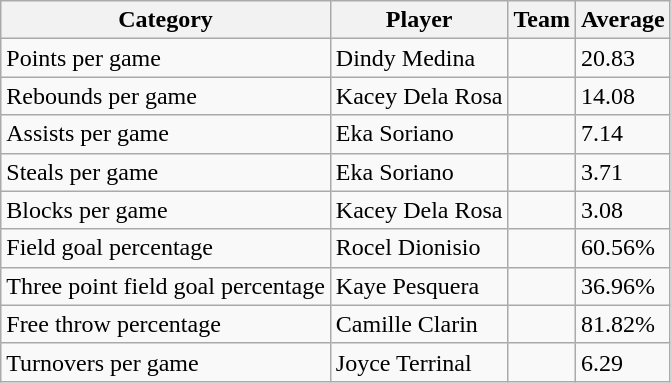<table class="wikitable">
<tr>
<th>Category</th>
<th>Player</th>
<th>Team</th>
<th>Average</th>
</tr>
<tr>
<td>Points per game</td>
<td> Dindy Medina</td>
<td></td>
<td>20.83</td>
</tr>
<tr>
<td>Rebounds per game</td>
<td> Kacey Dela Rosa</td>
<td></td>
<td>14.08</td>
</tr>
<tr>
<td>Assists per game</td>
<td> Eka Soriano</td>
<td></td>
<td>7.14</td>
</tr>
<tr>
<td>Steals per game</td>
<td> Eka Soriano</td>
<td></td>
<td>3.71</td>
</tr>
<tr>
<td>Blocks per game</td>
<td> Kacey Dela Rosa</td>
<td></td>
<td>3.08</td>
</tr>
<tr>
<td>Field goal percentage</td>
<td> Rocel Dionisio</td>
<td></td>
<td>60.56%</td>
</tr>
<tr>
<td>Three point field goal percentage</td>
<td> Kaye Pesquera</td>
<td></td>
<td>36.96%</td>
</tr>
<tr>
<td>Free throw percentage</td>
<td> Camille Clarin</td>
<td></td>
<td>81.82%</td>
</tr>
<tr>
<td>Turnovers per game</td>
<td> Joyce Terrinal</td>
<td></td>
<td>6.29</td>
</tr>
</table>
